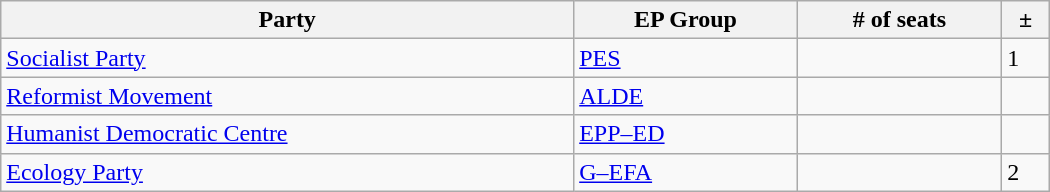<table class="wikitable" style="width:700px;">
<tr>
<th>Party</th>
<th>EP Group</th>
<th># of seats</th>
<th>±</th>
</tr>
<tr>
<td> <a href='#'>Socialist Party</a></td>
<td> <a href='#'>PES</a></td>
<td></td>
<td> 1</td>
</tr>
<tr>
<td> <a href='#'>Reformist Movement</a></td>
<td> <a href='#'>ALDE</a></td>
<td></td>
<td></td>
</tr>
<tr>
<td> <a href='#'>Humanist Democratic Centre</a></td>
<td> <a href='#'>EPP–ED</a></td>
<td></td>
<td></td>
</tr>
<tr>
<td> <a href='#'>Ecology Party</a></td>
<td> <a href='#'>G–EFA</a></td>
<td></td>
<td> 2</td>
</tr>
</table>
